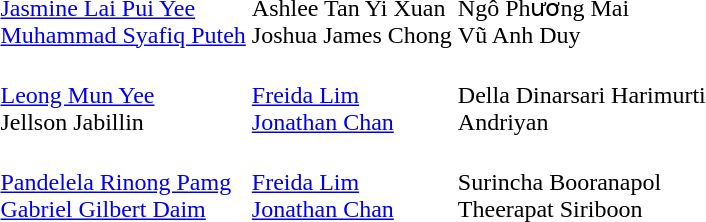<table>
<tr>
<td><br></td>
<td> <br> <a href='#'>Jasmine Lai Pui Yee</a> <br> <a href='#'>Muhammad Syafiq Puteh</a></td>
<td> <br> Ashlee Tan Yi Xuan <br> Joshua James Chong</td>
<td> <br> Ngô Phương Mai <br> Vũ Anh Duy</td>
</tr>
<tr>
<td><br></td>
<td> <br> <a href='#'>Leong Mun Yee</a> <br> Jellson Jabillin</td>
<td> <br> <a href='#'>Freida Lim</a> <br> <a href='#'>Jonathan Chan</a></td>
<td> <br> Della Dinarsari Harimurti <br> Andriyan</td>
</tr>
<tr>
<td><br></td>
<td> <br> <a href='#'>Pandelela Rinong Pamg</a> <br> <a href='#'>Gabriel Gilbert Daim</a></td>
<td> <br> <a href='#'>Freida Lim</a> <br> <a href='#'>Jonathan Chan</a></td>
<td> <br> Surincha Booranapol <br> Theerapat Siriboon</td>
</tr>
</table>
